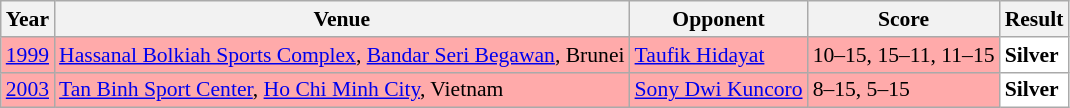<table class="sortable wikitable" style="font-size: 90%;">
<tr>
<th>Year</th>
<th>Venue</th>
<th>Opponent</th>
<th>Score</th>
<th>Result</th>
</tr>
<tr style="background:#FFAAAA">
<td align="center"><a href='#'>1999</a></td>
<td align="left"><a href='#'>Hassanal Bolkiah Sports Complex</a>, <a href='#'>Bandar Seri Begawan</a>, Brunei</td>
<td align="left"> <a href='#'>Taufik Hidayat</a></td>
<td align="left">10–15, 15–11, 11–15</td>
<td style="text-align:left; background:white"> <strong>Silver</strong></td>
</tr>
<tr style="background:#FFAAAA">
<td align="center"><a href='#'>2003</a></td>
<td align="left"><a href='#'>Tan Binh Sport Center</a>, <a href='#'>Ho Chi Minh City</a>, Vietnam</td>
<td align="left"> <a href='#'>Sony Dwi Kuncoro</a></td>
<td align="left">8–15, 5–15</td>
<td style="text-align:left; background:white"> <strong>Silver</strong></td>
</tr>
</table>
